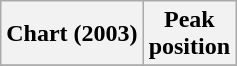<table class="wikitable sortable">
<tr>
<th scope="col">Chart (2003)</th>
<th scope="col">Peak<br>position</th>
</tr>
<tr>
</tr>
</table>
